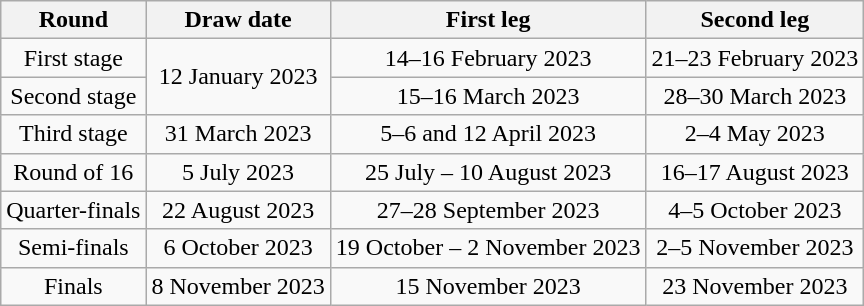<table class="wikitable" style="text-align: center">
<tr>
<th>Round</th>
<th>Draw date</th>
<th>First leg</th>
<th>Second leg</th>
</tr>
<tr>
<td>First stage</td>
<td rowspan=2>12 January 2023</td>
<td>14–16 February 2023</td>
<td>21–23 February 2023</td>
</tr>
<tr>
<td>Second stage</td>
<td>15–16 March 2023</td>
<td>28–30 March 2023</td>
</tr>
<tr>
<td>Third stage</td>
<td>31 March 2023</td>
<td>5–6 and 12 April 2023</td>
<td>2–4 May 2023</td>
</tr>
<tr>
<td>Round of 16</td>
<td>5 July 2023</td>
<td>25 July – 10 August 2023</td>
<td>16–17 August 2023</td>
</tr>
<tr>
<td>Quarter-finals</td>
<td>22 August 2023</td>
<td>27–28 September 2023</td>
<td>4–5 October 2023</td>
</tr>
<tr>
<td>Semi-finals</td>
<td>6 October 2023</td>
<td>19 October – 2 November 2023</td>
<td>2–5 November 2023</td>
</tr>
<tr>
<td>Finals</td>
<td>8 November 2023</td>
<td>15 November 2023</td>
<td>23 November 2023</td>
</tr>
</table>
